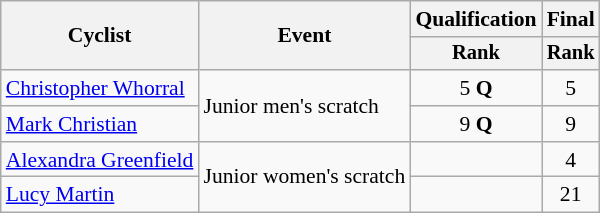<table class="wikitable" style="font-size:90%">
<tr>
<th rowspan="2">Cyclist</th>
<th rowspan="2">Event</th>
<th>Qualification</th>
<th>Final</th>
</tr>
<tr style="font-size:95%">
<th>Rank</th>
<th>Rank</th>
</tr>
<tr align=center>
<td align=left><a href='#'>Christopher Whorral</a></td>
<td align=left rowspan=2>Junior men's scratch</td>
<td>5 <strong>Q</strong></td>
<td>5</td>
</tr>
<tr align=center>
<td align=left><a href='#'>Mark Christian</a></td>
<td>9 <strong>Q</strong></td>
<td>9</td>
</tr>
<tr align=center>
<td align=left><a href='#'>Alexandra Greenfield</a></td>
<td align=left rowspan=2>Junior women's scratch</td>
<td></td>
<td>4</td>
</tr>
<tr align=center>
<td align=left><a href='#'>Lucy Martin</a></td>
<td></td>
<td>21</td>
</tr>
</table>
